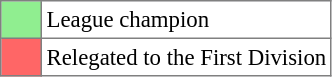<table bgcolor="#f7f8ff" cellpadding="3" cellspacing="0" border="1" style="font-size: 95%; border: gray solid 1px; border-collapse: collapse;text-align:center;">
<tr>
<td style="background:#90EE90;" width="20"></td>
<td bgcolor="#ffffff" align="left">League champion</td>
</tr>
<tr>
<td style="background: #FF6666" width="20"></td>
<td bgcolor="#ffffff" align="left">Relegated to the First Division</td>
</tr>
</table>
